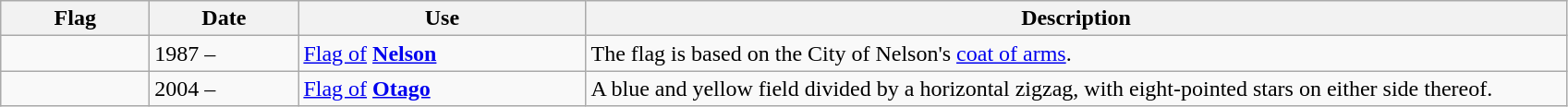<table class="wikitable" style="background:#FFFFF">
<tr>
<th style="width:100px">Flag</th>
<th style="width:100px">Date</th>
<th style="width:200px">Use</th>
<th style="width:700px">Description</th>
</tr>
<tr>
<td></td>
<td>1987 –</td>
<td><a href='#'>Flag of</a> <strong><a href='#'>Nelson</a></strong></td>
<td>The flag is based on the City of Nelson's <a href='#'>coat of arms</a>.</td>
</tr>
<tr>
<td></td>
<td>2004 –</td>
<td><a href='#'>Flag of</a> <strong><a href='#'>Otago</a></strong> </td>
<td>A blue and yellow field divided by a horizontal zigzag, with eight-pointed stars on either side thereof.</td>
</tr>
</table>
